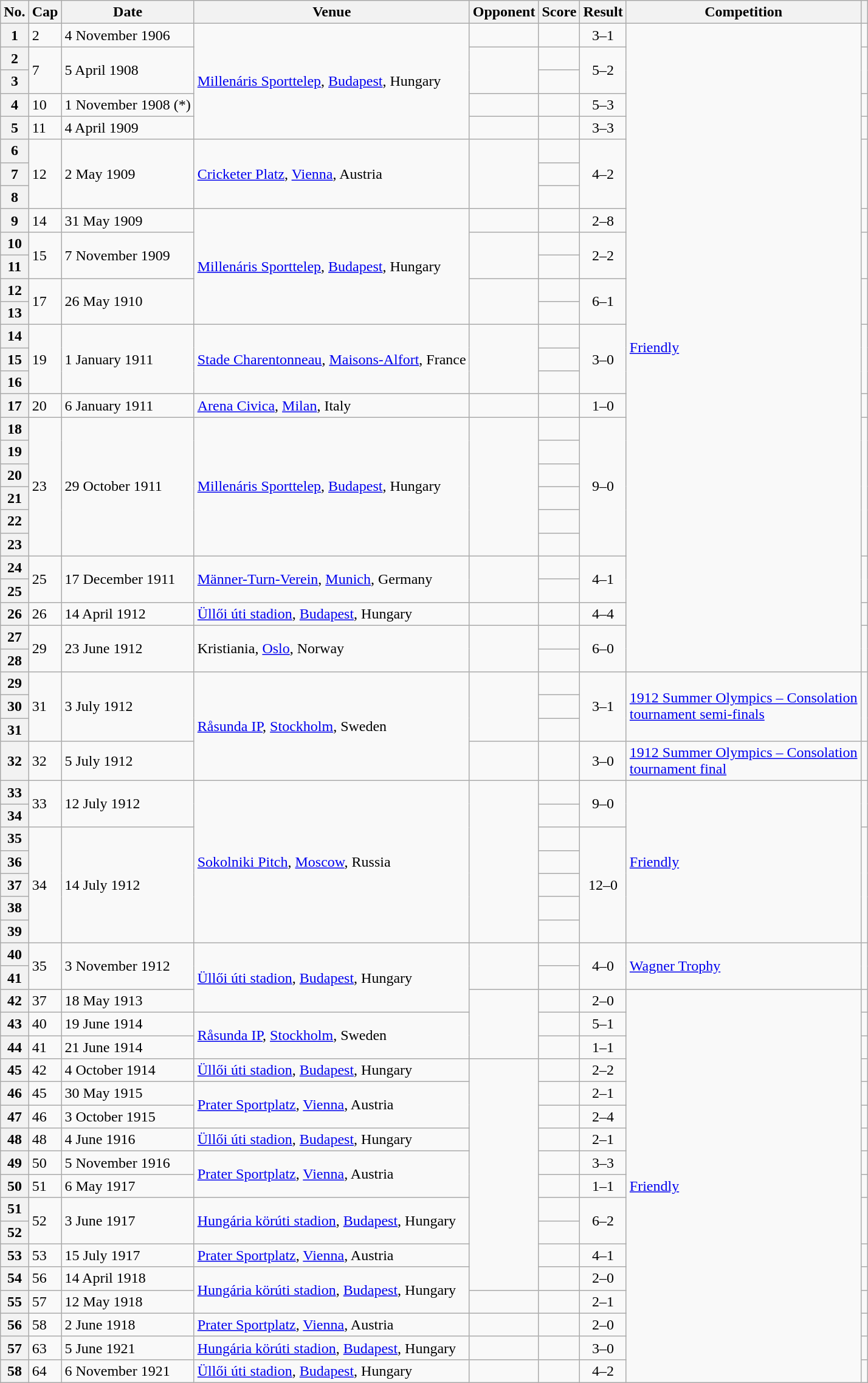<table class="wikitable plainrowheaders sortable">
<tr>
<th scope=col>No.</th>
<th scope=col>Cap</th>
<th scope=col>Date</th>
<th scope=col>Venue</th>
<th scope=col>Opponent</th>
<th scope=col>Score</th>
<th scope=col>Result</th>
<th scope=col>Competition</th>
<th scope=col class=unsortable></th>
</tr>
<tr>
<th scope=row>1</th>
<td rowspan=1>2</td>
<td rowspan=1>4 November 1906</td>
<td rowspan=5><a href='#'>Millenáris Sporttelep</a>, <a href='#'>Budapest</a>, Hungary</td>
<td rowspan=1></td>
<td></td>
<td rowspan=1 style="text-align:center;">3–1</td>
<td rowspan=28><a href='#'>Friendly</a></td>
<td rowspan=1></td>
</tr>
<tr>
<th scope=row>2</th>
<td rowspan=2>7</td>
<td rowspan=2>5 April 1908</td>
<td rowspan=2></td>
<td></td>
<td rowspan=2 style="text-align:center;">5–2</td>
<td rowspan=2></td>
</tr>
<tr>
<th scope=row>3</th>
<td></td>
</tr>
<tr>
<th scope=row>4</th>
<td rowspan=1>10</td>
<td rowspan=1>1 November 1908 (*)</td>
<td rowspan=1></td>
<td></td>
<td rowspan=1 style="text-align:center;">5–3</td>
<td rowspan=1></td>
</tr>
<tr>
<th scope=row>5</th>
<td rowspan=1>11</td>
<td rowspan=1>4 April 1909</td>
<td rowspan=1></td>
<td></td>
<td rowspan=1 style="text-align:center;">3–3</td>
<td rowspan=1></td>
</tr>
<tr>
<th scope=row>6</th>
<td rowspan=3>12</td>
<td rowspan=3>2 May 1909</td>
<td rowspan=3><a href='#'>Cricketer Platz</a>, <a href='#'>Vienna</a>, Austria</td>
<td rowspan=3></td>
<td></td>
<td rowspan=3 style="text-align:center;">4–2</td>
<td rowspan=3></td>
</tr>
<tr>
<th scope=row>7</th>
<td></td>
</tr>
<tr>
<th scope=row>8</th>
<td></td>
</tr>
<tr>
<th scope=row>9</th>
<td rowspan=1>14</td>
<td rowspan=1>31 May 1909</td>
<td rowspan=5><a href='#'>Millenáris Sporttelep</a>, <a href='#'>Budapest</a>, Hungary</td>
<td rowspan=1></td>
<td></td>
<td rowspan=1 style="text-align:center;">2–8</td>
<td rowspan=1></td>
</tr>
<tr>
<th scope=row>10</th>
<td rowspan=2>15</td>
<td rowspan=2>7 November 1909</td>
<td rowspan=2></td>
<td></td>
<td rowspan=2 style="text-align:center;">2–2</td>
<td rowspan=2></td>
</tr>
<tr>
<th scope=row>11</th>
<td></td>
</tr>
<tr>
<th scope=row>12</th>
<td rowspan=2>17</td>
<td rowspan=2>26 May 1910</td>
<td rowspan=2></td>
<td></td>
<td rowspan=2 style="text-align:center;">6–1</td>
<td rowspan=2></td>
</tr>
<tr>
<th scope=row>13</th>
<td></td>
</tr>
<tr>
<th scope=row>14</th>
<td rowspan=3>19</td>
<td rowspan=3>1 January 1911</td>
<td rowspan=3><a href='#'>Stade Charentonneau</a>, <a href='#'>Maisons-Alfort</a>, France</td>
<td rowspan=3></td>
<td></td>
<td rowspan=3 style="text-align:center;">3–0</td>
<td rowspan=3></td>
</tr>
<tr>
<th scope=row>15</th>
<td></td>
</tr>
<tr>
<th scope=row>16</th>
<td></td>
</tr>
<tr>
<th scope=row>17</th>
<td rowspan=1>20</td>
<td rowspan=1>6 January 1911</td>
<td rowspan=1><a href='#'>Arena Civica</a>, <a href='#'>Milan</a>, Italy</td>
<td rowspan=1></td>
<td></td>
<td rowspan=1 style="text-align:center;">1–0</td>
<td rowspan=1></td>
</tr>
<tr>
<th scope=row>18</th>
<td rowspan=6>23</td>
<td rowspan=6>29 October 1911</td>
<td rowspan=6><a href='#'>Millenáris Sporttelep</a>, <a href='#'>Budapest</a>, Hungary</td>
<td rowspan=6></td>
<td></td>
<td rowspan=6 style="text-align:center;">9–0</td>
<td rowspan=6></td>
</tr>
<tr>
<th scope=row>19</th>
<td></td>
</tr>
<tr>
<th scope=row>20</th>
<td></td>
</tr>
<tr>
<th scope=row>21</th>
<td></td>
</tr>
<tr>
<th scope=row>22</th>
<td></td>
</tr>
<tr>
<th scope=row>23</th>
<td></td>
</tr>
<tr>
<th scope=row>24</th>
<td rowspan=2>25</td>
<td rowspan=2>17 December 1911</td>
<td rowspan=2><a href='#'>Männer-Turn-Verein</a>, <a href='#'>Munich</a>, Germany</td>
<td rowspan=2></td>
<td></td>
<td rowspan=2 style="text-align:center;">4–1</td>
<td rowspan=2></td>
</tr>
<tr>
<th scope=row>25</th>
<td></td>
</tr>
<tr>
<th scope=row>26</th>
<td rowspan=1>26</td>
<td rowspan=1>14 April 1912</td>
<td rowspan=1><a href='#'>Üllői úti stadion</a>, <a href='#'>Budapest</a>, Hungary</td>
<td rowspan=1></td>
<td></td>
<td rowspan=1 style="text-align:center;">4–4</td>
<td rowspan=1></td>
</tr>
<tr>
<th scope=row>27</th>
<td rowspan=2>29</td>
<td rowspan=2>23 June 1912</td>
<td rowspan=2>Kristiania, <a href='#'>Oslo</a>, Norway</td>
<td rowspan=2></td>
<td></td>
<td rowspan=2 style="text-align:center;">6–0</td>
<td rowspan=2></td>
</tr>
<tr>
<th scope=row>28</th>
<td></td>
</tr>
<tr>
<th scope=row>29</th>
<td rowspan=3>31</td>
<td rowspan=3>3 July 1912</td>
<td rowspan=4><a href='#'>Råsunda IP</a>, <a href='#'>Stockholm</a>, Sweden</td>
<td rowspan=3></td>
<td></td>
<td rowspan=3 style="text-align:center;">3–1</td>
<td rowspan=3><a href='#'>1912 Summer Olympics – Consolation<br>tournament semi-finals</a></td>
<td rowspan=3></td>
</tr>
<tr>
<th scope=row>30</th>
<td></td>
</tr>
<tr>
<th scope=row>31</th>
<td></td>
</tr>
<tr>
<th scope=row>32</th>
<td rowspan=1>32</td>
<td rowspan=1>5 July 1912</td>
<td rowspan=1></td>
<td></td>
<td rowspan=1 style="text-align:center;">3–0</td>
<td rowspan=1><a href='#'>1912 Summer Olympics – Consolation<br>tournament final</a></td>
<td rowspan=1></td>
</tr>
<tr>
<th scope=row>33</th>
<td rowspan=2>33</td>
<td rowspan=2>12 July 1912</td>
<td rowspan=7><a href='#'>Sokolniki Pitch</a>, <a href='#'>Moscow</a>, Russia</td>
<td rowspan=7></td>
<td></td>
<td rowspan=2 style="text-align:center;">9–0</td>
<td rowspan=7><a href='#'>Friendly</a></td>
<td rowspan=2></td>
</tr>
<tr>
<th scope=row>34</th>
<td></td>
</tr>
<tr>
<th scope=row>35</th>
<td rowspan=5>34</td>
<td rowspan=5>14 July 1912</td>
<td></td>
<td rowspan=5 style="text-align:center;">12–0</td>
<td rowspan=5></td>
</tr>
<tr>
<th scope=row>36</th>
<td></td>
</tr>
<tr>
<th scope=row>37</th>
<td></td>
</tr>
<tr>
<th scope=row>38</th>
<td></td>
</tr>
<tr>
<th scope=row>39</th>
<td></td>
</tr>
<tr>
<th scope=row>40</th>
<td rowspan=2>35</td>
<td rowspan=2>3 November 1912</td>
<td rowspan=3><a href='#'>Üllői úti stadion</a>, <a href='#'>Budapest</a>, Hungary</td>
<td rowspan=2></td>
<td></td>
<td rowspan=2 style="text-align:center;">4–0</td>
<td rowspan=2><a href='#'>Wagner Trophy</a></td>
<td rowspan=2></td>
</tr>
<tr>
<th scope=row>41</th>
<td></td>
</tr>
<tr>
<th scope=row>42</th>
<td rowspan=1>37</td>
<td rowspan=1>18 May 1913</td>
<td rowspan=3></td>
<td></td>
<td rowspan=1 style="text-align:center;">2–0</td>
<td rowspan=17><a href='#'>Friendly</a></td>
<td rowspan=1></td>
</tr>
<tr>
<th scope=row>43</th>
<td rowspan=1>40</td>
<td rowspan=1>19 June 1914</td>
<td rowspan=2><a href='#'>Råsunda IP</a>, <a href='#'>Stockholm</a>, Sweden</td>
<td></td>
<td rowspan=1 style="text-align:center;">5–1</td>
<td rowspan=1></td>
</tr>
<tr>
<th scope=row>44</th>
<td rowspan=1>41</td>
<td rowspan=1>21 June 1914</td>
<td></td>
<td rowspan=1 style="text-align:center;">1–1</td>
<td rowspan=1></td>
</tr>
<tr>
<th scope=row>45</th>
<td rowspan=1>42</td>
<td rowspan=1>4 October 1914</td>
<td rowspan=1><a href='#'>Üllői úti stadion</a>, <a href='#'>Budapest</a>, Hungary</td>
<td rowspan=10></td>
<td></td>
<td rowspan=1 style="text-align:center;">2–2</td>
<td rowspan=1></td>
</tr>
<tr>
<th scope=row>46</th>
<td rowspan=1>45</td>
<td rowspan=1>30 May 1915</td>
<td rowspan=2><a href='#'>Prater Sportplatz</a>, <a href='#'>Vienna</a>, Austria</td>
<td></td>
<td rowspan=1 style="text-align:center;">2–1</td>
<td rowspan=1></td>
</tr>
<tr>
<th scope=row>47</th>
<td rowspan=1>46</td>
<td rowspan=1>3 October 1915</td>
<td></td>
<td rowspan=1 style="text-align:center;">2–4</td>
<td rowspan=1></td>
</tr>
<tr>
<th scope=row>48</th>
<td rowspan=1>48</td>
<td rowspan=1>4 June 1916</td>
<td rowspan=1><a href='#'>Üllői úti stadion</a>, <a href='#'>Budapest</a>, Hungary</td>
<td></td>
<td rowspan=1 style="text-align:center;">2–1</td>
<td rowspan=1></td>
</tr>
<tr>
<th scope=row>49</th>
<td rowspan=1>50</td>
<td rowspan=1>5 November 1916</td>
<td rowspan=2><a href='#'>Prater Sportplatz</a>, <a href='#'>Vienna</a>, Austria</td>
<td></td>
<td rowspan=1 style="text-align:center;">3–3</td>
<td rowspan=1></td>
</tr>
<tr>
<th scope=row>50</th>
<td rowspan=1>51</td>
<td rowspan=1>6 May 1917</td>
<td></td>
<td rowspan=1 style="text-align:center;">1–1</td>
<td rowspan=1></td>
</tr>
<tr>
<th scope=row>51</th>
<td rowspan=2>52</td>
<td rowspan=2>3 June 1917</td>
<td rowspan=2><a href='#'>Hungária körúti stadion</a>, <a href='#'>Budapest</a>, Hungary</td>
<td></td>
<td rowspan=2 style="text-align:center;">6–2</td>
<td rowspan=2></td>
</tr>
<tr>
<th scope=row>52</th>
<td></td>
</tr>
<tr>
<th scope=row>53</th>
<td rowspan=1>53</td>
<td rowspan=1>15 July 1917</td>
<td rowspan=1><a href='#'>Prater Sportplatz</a>, <a href='#'>Vienna</a>, Austria</td>
<td></td>
<td rowspan=1 style="text-align:center;">4–1</td>
<td rowspan=1></td>
</tr>
<tr>
<th scope=row>54</th>
<td rowspan=1>56</td>
<td rowspan=1>14 April 1918</td>
<td rowspan=2><a href='#'>Hungária körúti stadion</a>, <a href='#'>Budapest</a>, Hungary</td>
<td></td>
<td rowspan=1 style="text-align:center;">2–0</td>
<td rowspan=1></td>
</tr>
<tr>
<th scope=row>55</th>
<td rowspan=1>57</td>
<td rowspan=1>12 May 1918</td>
<td rowspan=1></td>
<td></td>
<td rowspan=1 style="text-align:center;">2–1</td>
<td rowspan=1></td>
</tr>
<tr>
<th scope=row>56</th>
<td rowspan=1>58</td>
<td rowspan=1>2 June 1918</td>
<td rowspan=1><a href='#'>Prater Sportplatz</a>, <a href='#'>Vienna</a>, Austria</td>
<td rowspan=1></td>
<td></td>
<td rowspan=1 style="text-align:center;">2–0</td>
<td rowspan=1></td>
</tr>
<tr>
<th scope=row>57</th>
<td rowspan=1>63</td>
<td rowspan=1>5 June 1921</td>
<td rowspan=1><a href='#'>Hungária körúti stadion</a>, <a href='#'>Budapest</a>, Hungary</td>
<td rowspan=1></td>
<td></td>
<td rowspan=1 style="text-align:center;">3–0</td>
<td rowspan=1></td>
</tr>
<tr>
<th scope=row>58</th>
<td rowspan=1>64</td>
<td rowspan=1>6 November 1921</td>
<td rowspan=1><a href='#'>Üllői úti stadion</a>, <a href='#'>Budapest</a>, Hungary</td>
<td rowspan=1></td>
<td></td>
<td rowspan=1 style="text-align:center;">4–2</td>
<td rowspan=1></td>
</tr>
</table>
